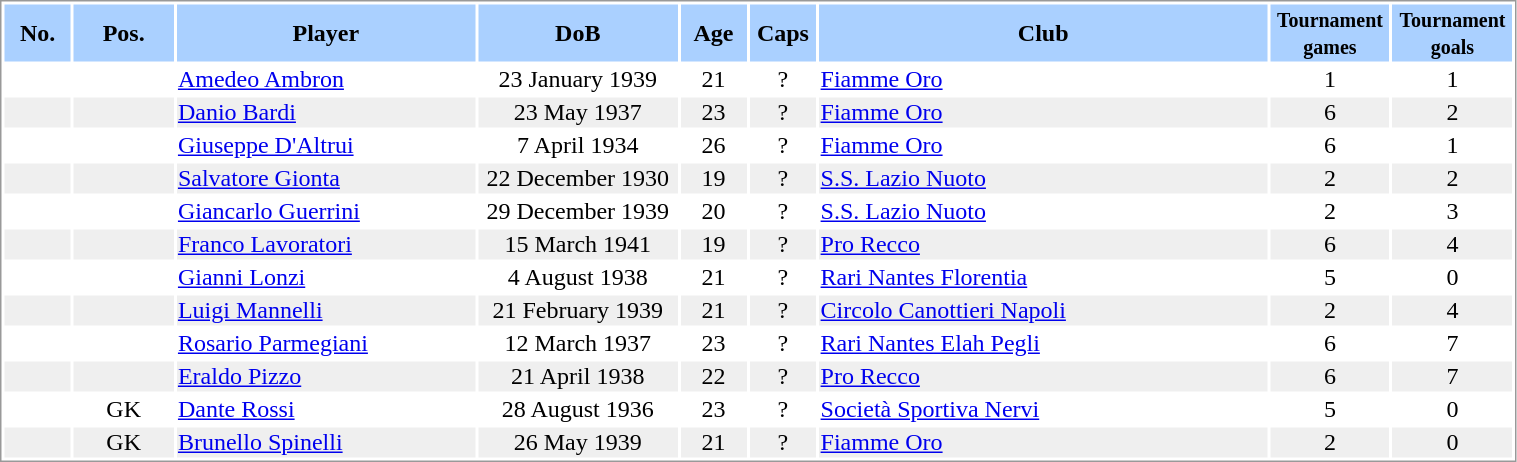<table border="0" width="80%" style="border: 1px solid #999; background-color:#FFFFFF; text-align:center">
<tr align="center" bgcolor="#AAD0FF">
<th width=4%>No.</th>
<th width=6%>Pos.</th>
<th width=18%>Player</th>
<th width=12%>DoB</th>
<th width=4%>Age</th>
<th width=4%>Caps</th>
<th width=27%>Club</th>
<th width=6%><small>Tournament<br>games</small></th>
<th width=6%><small>Tournament<br>goals</small></th>
</tr>
<tr>
<td></td>
<td></td>
<td align="left"><a href='#'>Amedeo Ambron</a></td>
<td>23 January 1939</td>
<td>21</td>
<td>?</td>
<td align="left"> <a href='#'>Fiamme Oro</a></td>
<td>1</td>
<td>1</td>
</tr>
<tr bgcolor="#EFEFEF">
<td></td>
<td></td>
<td align="left"><a href='#'>Danio Bardi</a></td>
<td>23 May 1937</td>
<td>23</td>
<td>?</td>
<td align="left"> <a href='#'>Fiamme Oro</a></td>
<td>6</td>
<td>2</td>
</tr>
<tr>
<td></td>
<td></td>
<td align="left"><a href='#'>Giuseppe D'Altrui</a></td>
<td>7 April 1934</td>
<td>26</td>
<td>?</td>
<td align="left"> <a href='#'>Fiamme Oro</a></td>
<td>6</td>
<td>1</td>
</tr>
<tr bgcolor="#EFEFEF">
<td></td>
<td></td>
<td align="left"><a href='#'>Salvatore Gionta</a></td>
<td>22 December 1930</td>
<td>19</td>
<td>?</td>
<td align="left"> <a href='#'>S.S. Lazio Nuoto</a></td>
<td>2</td>
<td>2</td>
</tr>
<tr>
<td></td>
<td></td>
<td align="left"><a href='#'>Giancarlo Guerrini</a></td>
<td>29 December 1939</td>
<td>20</td>
<td>?</td>
<td align="left"> <a href='#'>S.S. Lazio Nuoto</a></td>
<td>2</td>
<td>3</td>
</tr>
<tr bgcolor="#EFEFEF">
<td></td>
<td></td>
<td align="left"><a href='#'>Franco Lavoratori</a></td>
<td>15 March 1941</td>
<td>19</td>
<td>?</td>
<td align="left"> <a href='#'>Pro Recco</a></td>
<td>6</td>
<td>4</td>
</tr>
<tr>
<td></td>
<td></td>
<td align="left"><a href='#'>Gianni Lonzi</a></td>
<td>4 August 1938</td>
<td>21</td>
<td>?</td>
<td align="left"> <a href='#'>Rari Nantes Florentia</a></td>
<td>5</td>
<td>0</td>
</tr>
<tr bgcolor="#EFEFEF">
<td></td>
<td></td>
<td align="left"><a href='#'>Luigi Mannelli</a></td>
<td>21 February 1939</td>
<td>21</td>
<td>?</td>
<td align="left"> <a href='#'>Circolo Canottieri Napoli</a></td>
<td>2</td>
<td>4</td>
</tr>
<tr>
<td></td>
<td></td>
<td align="left"><a href='#'>Rosario Parmegiani</a></td>
<td>12 March 1937</td>
<td>23</td>
<td>?</td>
<td align="left"> <a href='#'>Rari Nantes Elah Pegli</a></td>
<td>6</td>
<td>7</td>
</tr>
<tr bgcolor="#EFEFEF">
<td></td>
<td></td>
<td align="left"><a href='#'>Eraldo Pizzo</a></td>
<td>21 April 1938</td>
<td>22</td>
<td>?</td>
<td align="left"> <a href='#'>Pro Recco</a></td>
<td>6</td>
<td>7</td>
</tr>
<tr>
<td></td>
<td>GK</td>
<td align="left"><a href='#'>Dante Rossi</a></td>
<td>28 August 1936</td>
<td>23</td>
<td>?</td>
<td align="left"> <a href='#'>Società Sportiva Nervi</a></td>
<td>5</td>
<td>0</td>
</tr>
<tr bgcolor="#EFEFEF">
<td></td>
<td>GK</td>
<td align="left"><a href='#'>Brunello Spinelli</a></td>
<td>26 May 1939</td>
<td>21</td>
<td>?</td>
<td align="left"> <a href='#'>Fiamme Oro</a></td>
<td>2</td>
<td>0</td>
</tr>
</table>
